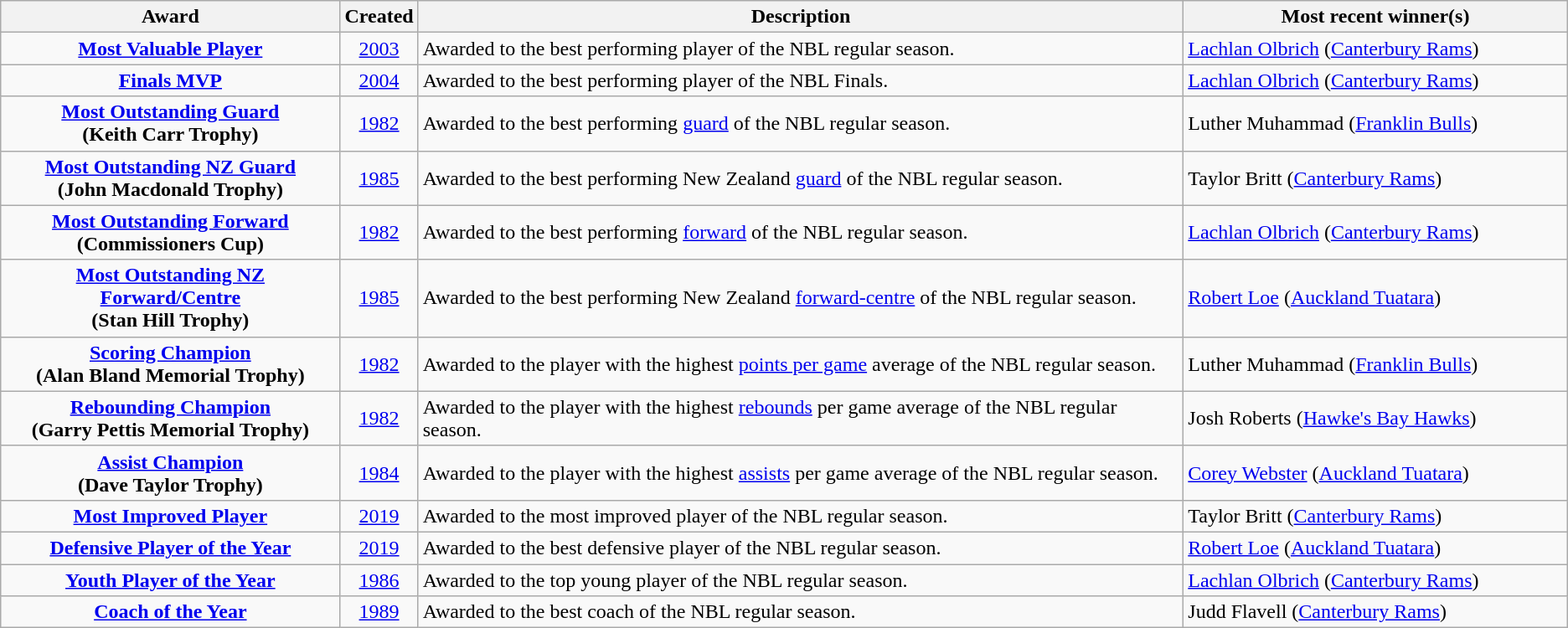<table class="wikitable plainrowheaders sortable" summary="Award (sortable), Created (sortable), Description and Most recent winner(s)">
<tr>
<th scope="col" width="22%">Award</th>
<th scope="col" width="1%">Created</th>
<th scope="col" width="50%" class="unsortable">Description</th>
<th scope="col" width="25%" class="unsortable">Most recent winner(s)</th>
</tr>
<tr>
<th scope="row" style="background-color:transparent;"><a href='#'>Most Valuable Player</a></th>
<td align=center><a href='#'>2003</a></td>
<td>Awarded to the best performing player of the NBL regular season.</td>
<td><a href='#'>Lachlan Olbrich</a> (<a href='#'>Canterbury Rams</a>)</td>
</tr>
<tr>
<th scope="row" style="background-color:transparent;"><a href='#'>Finals MVP</a></th>
<td align=center><a href='#'>2004</a></td>
<td>Awarded to the best performing player of the NBL Finals.</td>
<td><a href='#'>Lachlan Olbrich</a> (<a href='#'>Canterbury Rams</a>)</td>
</tr>
<tr>
<th scope="row" style="background-color:transparent;"><a href='#'>Most Outstanding Guard</a><br>(Keith Carr Trophy)</th>
<td align=center><a href='#'>1982</a></td>
<td>Awarded to the best performing <a href='#'>guard</a> of the NBL regular season.</td>
<td>Luther Muhammad (<a href='#'>Franklin Bulls</a>)</td>
</tr>
<tr>
<th scope="row" style="background-color:transparent;"><a href='#'>Most Outstanding NZ Guard</a><br>(John Macdonald Trophy)</th>
<td align=center><a href='#'>1985</a></td>
<td>Awarded to the best performing New Zealand <a href='#'>guard</a> of the NBL regular season.</td>
<td>Taylor Britt (<a href='#'>Canterbury Rams</a>)</td>
</tr>
<tr>
<th scope="row" style="background-color:transparent;"><a href='#'>Most Outstanding Forward</a><br>(Commissioners Cup)</th>
<td align=center><a href='#'>1982</a></td>
<td>Awarded to the best performing <a href='#'>forward</a> of the NBL regular season.</td>
<td><a href='#'>Lachlan Olbrich</a> (<a href='#'>Canterbury Rams</a>)</td>
</tr>
<tr>
<th scope="row" style="background-color:transparent;"><a href='#'>Most Outstanding NZ Forward/Centre</a><br>(Stan Hill Trophy)</th>
<td align=center><a href='#'>1985</a></td>
<td>Awarded to the best performing New Zealand <a href='#'>forward-centre</a> of the NBL regular season.</td>
<td><a href='#'>Robert Loe</a> (<a href='#'>Auckland Tuatara</a>)</td>
</tr>
<tr>
<th scope="row" style="background-color:transparent;"><a href='#'>Scoring Champion</a><br>(Alan Bland Memorial Trophy)</th>
<td align=center><a href='#'>1982</a></td>
<td>Awarded to the player with the highest <a href='#'>points per game</a> average of the NBL regular season.</td>
<td>Luther Muhammad (<a href='#'>Franklin Bulls</a>)</td>
</tr>
<tr>
<th scope="row" style="background-color:transparent;"><a href='#'>Rebounding Champion</a><br>(Garry Pettis Memorial Trophy)</th>
<td align=center><a href='#'>1982</a></td>
<td>Awarded to the player with the highest <a href='#'>rebounds</a> per game average of the NBL regular season.</td>
<td>Josh Roberts (<a href='#'>Hawke's Bay Hawks</a>)</td>
</tr>
<tr>
<th scope="row" style="background-color:transparent;"><a href='#'>Assist Champion</a><br>(Dave Taylor Trophy)</th>
<td align=center><a href='#'>1984</a></td>
<td>Awarded to the player with the highest <a href='#'>assists</a> per game average of the NBL regular season.</td>
<td><a href='#'>Corey Webster</a> (<a href='#'>Auckland Tuatara</a>)</td>
</tr>
<tr>
<th scope="row" style="background-color:transparent;"><a href='#'>Most Improved Player</a></th>
<td align=center><a href='#'>2019</a></td>
<td>Awarded to the most improved player of the NBL regular season.</td>
<td>Taylor Britt (<a href='#'>Canterbury Rams</a>)</td>
</tr>
<tr>
<th scope="row" style="background-color:transparent;"><a href='#'>Defensive Player of the Year</a></th>
<td align=center><a href='#'>2019</a></td>
<td>Awarded to the best defensive player of the NBL regular season.</td>
<td><a href='#'>Robert Loe</a> (<a href='#'>Auckland Tuatara</a>)</td>
</tr>
<tr>
<th scope="row" style="background-color:transparent;"><a href='#'>Youth Player of the Year</a></th>
<td align=center><a href='#'>1986</a></td>
<td>Awarded to the top young player of the NBL regular season.</td>
<td><a href='#'>Lachlan Olbrich</a> (<a href='#'>Canterbury Rams</a>)</td>
</tr>
<tr>
<th scope="row" style="background-color:transparent;"><a href='#'>Coach of the Year</a></th>
<td align=center><a href='#'>1989</a></td>
<td>Awarded to the best coach of the NBL regular season.</td>
<td>Judd Flavell (<a href='#'>Canterbury Rams</a>)</td>
</tr>
</table>
